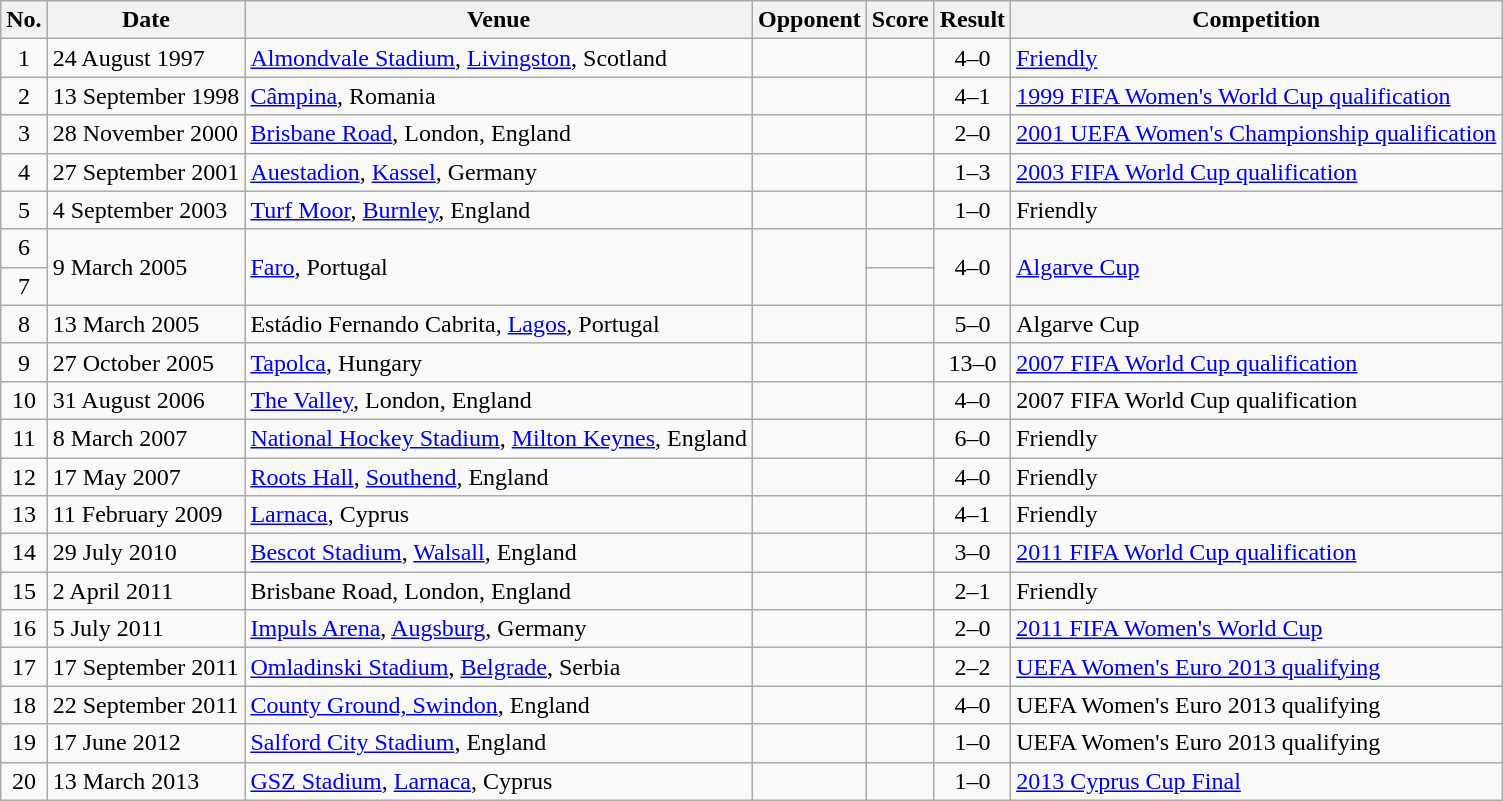<table class="wikitable sortable">
<tr>
<th scope="col">No.</th>
<th scope="col">Date</th>
<th scope="col">Venue</th>
<th scope="col">Opponent</th>
<th scope="col">Score</th>
<th scope="col">Result</th>
<th scope="col">Competition</th>
</tr>
<tr>
<td style="text-align:center">1</td>
<td>24 August 1997</td>
<td><a href='#'>Almondvale Stadium</a>, <a href='#'>Livingston</a>, Scotland</td>
<td></td>
<td></td>
<td style="text-align:center">4–0</td>
<td><a href='#'>Friendly</a></td>
</tr>
<tr>
<td style="text-align:center">2</td>
<td>13 September 1998</td>
<td><a href='#'>Câmpina</a>, Romania</td>
<td></td>
<td></td>
<td style="text-align:center">4–1</td>
<td><a href='#'>1999 FIFA Women's World Cup qualification</a></td>
</tr>
<tr>
<td style="text-align:center">3</td>
<td>28 November 2000</td>
<td><a href='#'>Brisbane Road</a>, London, England</td>
<td></td>
<td></td>
<td style="text-align:center">2–0</td>
<td><a href='#'>2001 UEFA Women's Championship qualification</a></td>
</tr>
<tr>
<td style="text-align:center">4</td>
<td>27 September 2001</td>
<td><a href='#'>Auestadion</a>, <a href='#'>Kassel</a>, Germany</td>
<td></td>
<td></td>
<td style="text-align:center">1–3</td>
<td><a href='#'>2003 FIFA World Cup qualification</a></td>
</tr>
<tr>
<td style="text-align:center">5</td>
<td>4 September 2003</td>
<td><a href='#'>Turf Moor</a>, <a href='#'>Burnley</a>, England</td>
<td></td>
<td></td>
<td style="text-align:center">1–0</td>
<td>Friendly</td>
</tr>
<tr>
<td style="text-align:center">6</td>
<td rowspan="2">9 March 2005</td>
<td rowspan="2"><a href='#'>Faro</a>, Portugal</td>
<td rowspan="2"></td>
<td></td>
<td rowspan="2" style="text-align:center">4–0</td>
<td rowspan="2"><a href='#'>Algarve Cup</a></td>
</tr>
<tr>
<td style="text-align:center">7</td>
<td></td>
</tr>
<tr>
<td style="text-align:center">8</td>
<td>13 March 2005</td>
<td>Estádio Fernando Cabrita, <a href='#'>Lagos</a>, Portugal</td>
<td></td>
<td></td>
<td style="text-align:center">5–0</td>
<td>Algarve Cup</td>
</tr>
<tr>
<td style="text-align:center">9</td>
<td>27 October 2005</td>
<td><a href='#'>Tapolca</a>, Hungary</td>
<td></td>
<td></td>
<td style="text-align:center">13–0</td>
<td><a href='#'>2007 FIFA World Cup qualification</a></td>
</tr>
<tr>
<td style="text-align:center">10</td>
<td>31 August 2006</td>
<td><a href='#'>The Valley</a>, London, England</td>
<td></td>
<td></td>
<td style="text-align:center">4–0</td>
<td>2007 FIFA World Cup qualification</td>
</tr>
<tr>
<td style="text-align:center">11</td>
<td>8 March 2007</td>
<td><a href='#'>National Hockey Stadium</a>, <a href='#'>Milton Keynes</a>, England</td>
<td></td>
<td></td>
<td style="text-align:center">6–0</td>
<td>Friendly</td>
</tr>
<tr>
<td style="text-align:center">12</td>
<td>17 May 2007</td>
<td><a href='#'>Roots Hall</a>, <a href='#'>Southend</a>, England</td>
<td></td>
<td></td>
<td style="text-align:center">4–0</td>
<td>Friendly</td>
</tr>
<tr>
<td style="text-align:center">13</td>
<td>11 February 2009</td>
<td><a href='#'>Larnaca</a>, Cyprus</td>
<td></td>
<td></td>
<td style="text-align:center">4–1</td>
<td>Friendly</td>
</tr>
<tr>
<td style="text-align:center">14</td>
<td>29 July 2010</td>
<td><a href='#'>Bescot Stadium</a>, <a href='#'>Walsall</a>, England</td>
<td></td>
<td></td>
<td style="text-align:center">3–0</td>
<td><a href='#'>2011 FIFA World Cup qualification</a></td>
</tr>
<tr>
<td style="text-align:center">15</td>
<td>2 April 2011</td>
<td>Brisbane Road, London, England</td>
<td></td>
<td></td>
<td style="text-align:center">2–1</td>
<td>Friendly</td>
</tr>
<tr>
<td style="text-align:center">16</td>
<td>5 July 2011</td>
<td><a href='#'>Impuls Arena</a>, <a href='#'>Augsburg</a>, Germany</td>
<td></td>
<td></td>
<td style="text-align:center">2–0</td>
<td><a href='#'>2011 FIFA Women's World Cup</a></td>
</tr>
<tr>
<td style="text-align:center">17</td>
<td>17 September 2011</td>
<td><a href='#'>Omladinski Stadium</a>, <a href='#'>Belgrade</a>, Serbia</td>
<td></td>
<td></td>
<td style="text-align:center">2–2</td>
<td><a href='#'>UEFA Women's Euro 2013 qualifying</a></td>
</tr>
<tr>
<td style="text-align:center">18</td>
<td>22 September 2011</td>
<td><a href='#'>County Ground, Swindon</a>, England</td>
<td></td>
<td></td>
<td style="text-align:center">4–0</td>
<td>UEFA Women's Euro 2013 qualifying</td>
</tr>
<tr>
<td style="text-align:center">19</td>
<td>17 June 2012</td>
<td><a href='#'>Salford City Stadium</a>, England</td>
<td></td>
<td></td>
<td style="text-align:center">1–0</td>
<td>UEFA Women's Euro 2013 qualifying</td>
</tr>
<tr>
<td style="text-align:center">20</td>
<td>13 March 2013</td>
<td><a href='#'>GSZ Stadium</a>, <a href='#'>Larnaca</a>, Cyprus</td>
<td></td>
<td></td>
<td style="text-align:center">1–0</td>
<td><a href='#'>2013 Cyprus Cup Final</a></td>
</tr>
</table>
